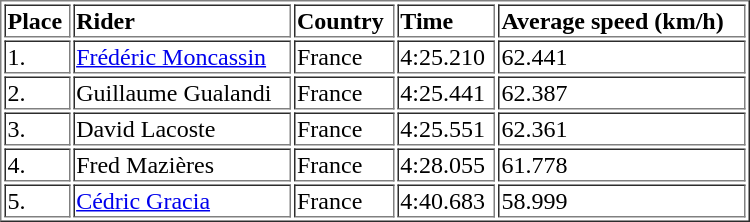<table border="1"  style="text-align:left; width:500px;">
<tr>
<th>Place</th>
<th>Rider</th>
<th>Country</th>
<th>Time</th>
<th>Average speed (km/h)</th>
</tr>
<tr>
<td>1.</td>
<td><a href='#'>Frédéric Moncassin</a></td>
<td>France</td>
<td>4:25.210</td>
<td>62.441</td>
</tr>
<tr>
<td>2.</td>
<td>Guillaume Gualandi</td>
<td>France</td>
<td>4:25.441</td>
<td>62.387</td>
</tr>
<tr>
<td>3.</td>
<td>David Lacoste</td>
<td>France</td>
<td>4:25.551</td>
<td>62.361</td>
</tr>
<tr>
<td>4.</td>
<td>Fred Mazières</td>
<td>France</td>
<td>4:28.055</td>
<td>61.778</td>
</tr>
<tr>
<td>5.</td>
<td><a href='#'>Cédric Gracia</a></td>
<td>France</td>
<td>4:40.683</td>
<td>58.999</td>
</tr>
</table>
